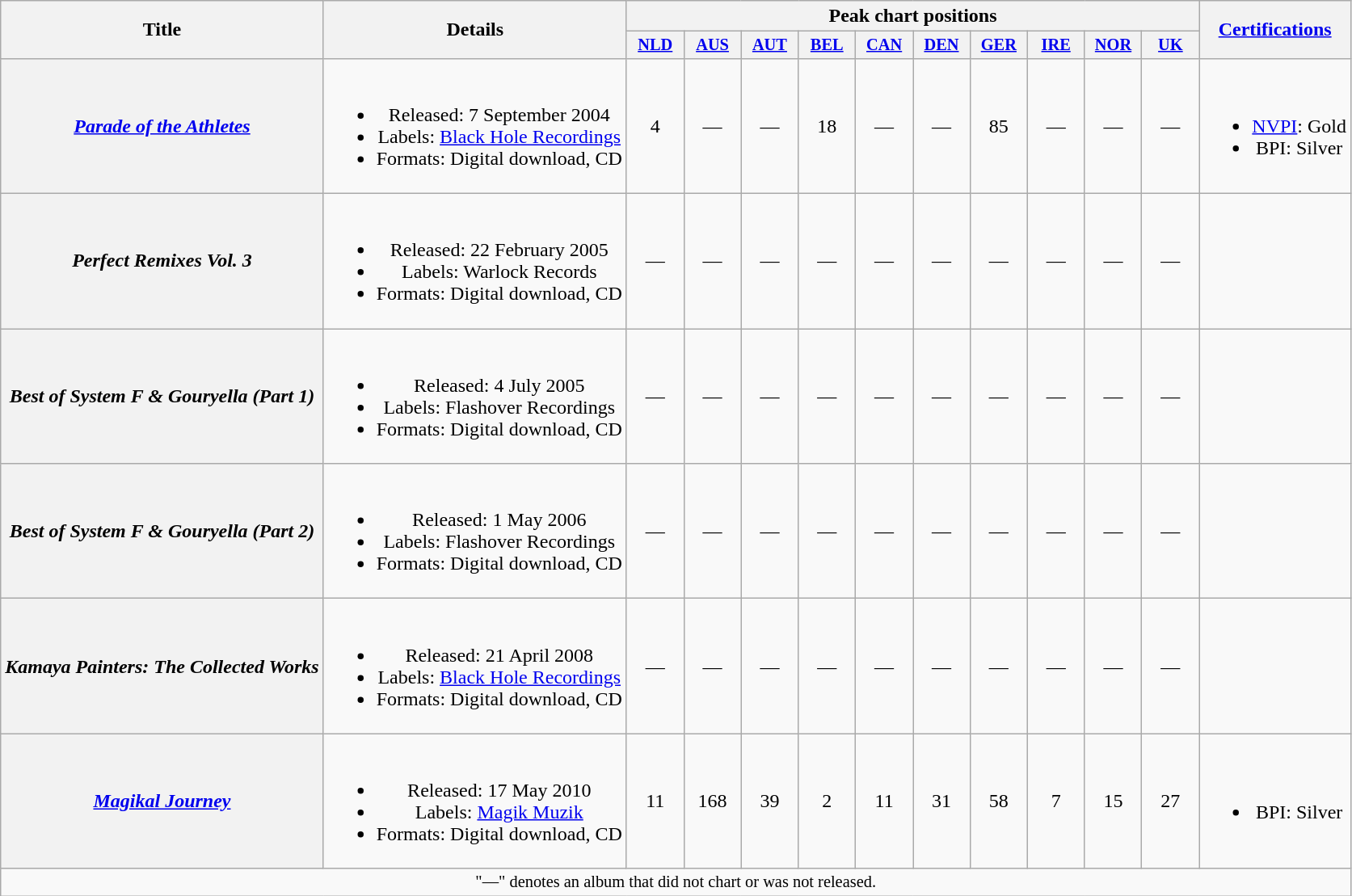<table class="wikitable plainrowheaders" style="text-align:center;">
<tr>
<th scope="col" rowspan="2">Title</th>
<th scope="col" rowspan="2">Details</th>
<th scope="col" colspan="10">Peak chart positions</th>
<th scope="col" rowspan="2"><a href='#'>Certifications</a><br></th>
</tr>
<tr>
<th scope="col" style="width:3em;font-size:85%;"><a href='#'>NLD</a><br></th>
<th scope="col" style="width:3em;font-size:85%;"><a href='#'>AUS</a><br></th>
<th scope="col" style="width:3em;font-size:85%;"><a href='#'>AUT</a><br></th>
<th scope="col" style="width:3em;font-size:85%;"><a href='#'>BEL</a><br></th>
<th scope="col" style="width:3em;font-size:85%;"><a href='#'>CAN</a><br></th>
<th scope="col" style="width:3em;font-size:85%;"><a href='#'>DEN</a><br></th>
<th scope="col" style="width:3em;font-size:85%;"><a href='#'>GER</a><br></th>
<th scope="col" style="width:3em;font-size:85%;"><a href='#'>IRE</a><br></th>
<th scope="col" style="width:3em;font-size:85%;"><a href='#'>NOR</a><br></th>
<th scope="col" style="width:3em;font-size:85%;"><a href='#'>UK</a><br></th>
</tr>
<tr>
<th scope="row"><em><a href='#'>Parade of the Athletes</a></em></th>
<td><br><ul><li>Released: 7 September 2004</li><li>Labels: <a href='#'>Black Hole Recordings</a></li><li>Formats: Digital download, CD</li></ul></td>
<td>4</td>
<td>—</td>
<td>—</td>
<td>18</td>
<td>—</td>
<td>—</td>
<td>85</td>
<td>—</td>
<td>—</td>
<td>—</td>
<td><br><ul><li><a href='#'>NVPI</a>: Gold</li><li>BPI: Silver</li></ul></td>
</tr>
<tr>
<th scope="row"><em>Perfect Remixes Vol. 3</em></th>
<td><br><ul><li>Released: 22 February 2005</li><li>Labels: Warlock Records</li><li>Formats: Digital download, CD</li></ul></td>
<td>—</td>
<td>—</td>
<td>—</td>
<td>—</td>
<td>—</td>
<td>—</td>
<td>—</td>
<td>—</td>
<td>—</td>
<td>—</td>
<td></td>
</tr>
<tr>
<th scope="row"><em>Best of System F & Gouryella (Part 1)</em></th>
<td><br><ul><li>Released: 4 July 2005</li><li>Labels: Flashover Recordings</li><li>Formats: Digital download, CD</li></ul></td>
<td>—</td>
<td>—</td>
<td>—</td>
<td>—</td>
<td>—</td>
<td>—</td>
<td>—</td>
<td>—</td>
<td>—</td>
<td>—</td>
<td></td>
</tr>
<tr>
<th scope="row"><em>Best of System F & Gouryella (Part 2)</em></th>
<td><br><ul><li>Released: 1 May 2006</li><li>Labels: Flashover Recordings</li><li>Formats: Digital download, CD</li></ul></td>
<td>—</td>
<td>—</td>
<td>—</td>
<td>—</td>
<td>—</td>
<td>—</td>
<td>—</td>
<td>—</td>
<td>—</td>
<td>—</td>
<td></td>
</tr>
<tr>
<th scope="row"><em>Kamaya Painters: The Collected Works</em></th>
<td><br><ul><li>Released: 21 April 2008</li><li>Labels: <a href='#'>Black Hole Recordings</a></li><li>Formats: Digital download, CD</li></ul></td>
<td>—</td>
<td>—</td>
<td>—</td>
<td>—</td>
<td>—</td>
<td>—</td>
<td>—</td>
<td>—</td>
<td>—</td>
<td>—</td>
<td></td>
</tr>
<tr>
<th scope="row"><em><a href='#'>Magikal Journey</a></em></th>
<td><br><ul><li>Released: 17 May 2010</li><li>Labels: <a href='#'>Magik Muzik</a></li><li>Formats: Digital download, CD</li></ul></td>
<td>11</td>
<td>168</td>
<td>39</td>
<td>2</td>
<td>11</td>
<td>31</td>
<td>58</td>
<td>7</td>
<td>15</td>
<td>27</td>
<td><br><ul><li>BPI: Silver</li></ul></td>
</tr>
<tr>
<td colspan="18" style="font-size:85%">"—" denotes an album that did not chart or was not released.</td>
</tr>
</table>
